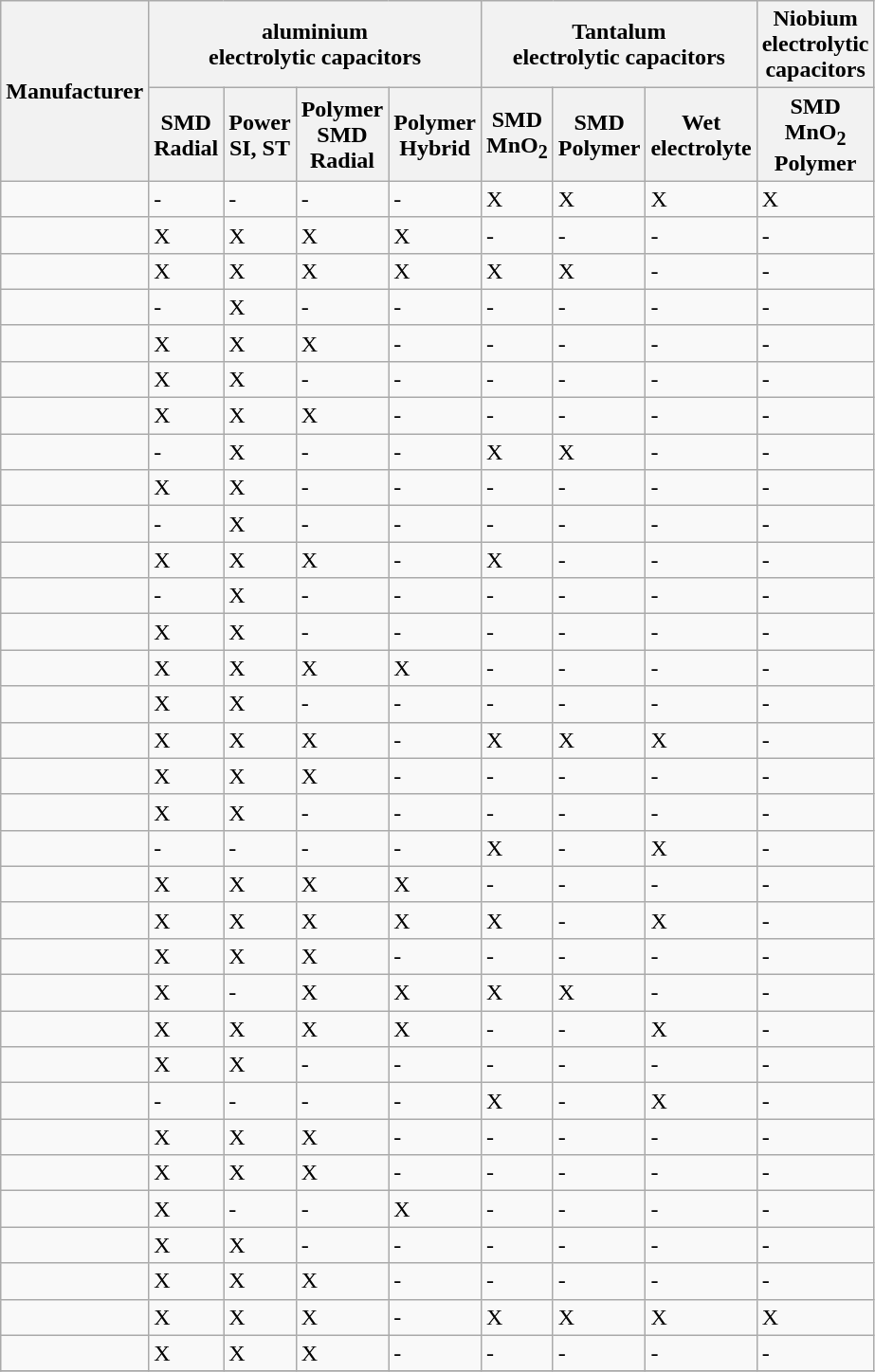<table class="wikitable">
<tr class="hintergrundfarbe6" style="text-align:center">
<th rowspan="2">Manufacturer</th>
<th colspan="4">aluminium<br> electrolytic capacitors</th>
<th colspan="3">Tantalum <br> electrolytic capacitors</th>
<th colspan="1">Niobium <br> electrolytic <br>capacitors</th>
</tr>
<tr class="hintergrundfarbe6" style="text-align:center">
<th>SMD<br>Radial</th>
<th>Power<br>SI, ST</th>
<th>Polymer<br>SMD<br>Radial</th>
<th>Polymer<br>Hybrid</th>
<th>SMD<br>MnO<sub>2</sub></th>
<th>SMD<br>Polymer</th>
<th>Wet<br>electrolyte</th>
<th>SMD<br> MnO<sub>2</sub><br>Polymer</th>
</tr>
<tr>
<td style="text-align:left"></td>
<td>-</td>
<td>-</td>
<td>-</td>
<td>-</td>
<td>X</td>
<td>X</td>
<td>X</td>
<td>X</td>
</tr>
<tr>
<td style="text-align:left"></td>
<td>X</td>
<td>X</td>
<td>X</td>
<td>X</td>
<td>-</td>
<td>-</td>
<td>-</td>
<td>-</td>
</tr>
<tr>
<td style="text-align:left"></td>
<td>X</td>
<td>X</td>
<td>X</td>
<td>X</td>
<td>X</td>
<td>X</td>
<td>-</td>
<td>-</td>
</tr>
<tr>
<td style="text-align:left"></td>
<td>-</td>
<td>X</td>
<td>-</td>
<td>-</td>
<td>-</td>
<td>-</td>
<td>-</td>
<td>-</td>
</tr>
<tr>
<td></td>
<td>X</td>
<td>X</td>
<td>X</td>
<td>-</td>
<td>-</td>
<td>-</td>
<td>-</td>
<td>-</td>
</tr>
<tr>
<td style="text-align:left"> </td>
<td>X</td>
<td>X</td>
<td>-</td>
<td>-</td>
<td>-</td>
<td>-</td>
<td>-</td>
<td>-</td>
</tr>
<tr>
<td style="text-align:left"> </td>
<td>X</td>
<td>X</td>
<td>X</td>
<td>-</td>
<td>-</td>
<td>-</td>
<td>-</td>
<td>-</td>
</tr>
<tr>
<td style="text-align:left"></td>
<td>-</td>
<td>X</td>
<td>-</td>
<td>-</td>
<td>X</td>
<td>X</td>
<td>-</td>
<td>-</td>
</tr>
<tr>
<td style="text-align:left"></td>
<td>X</td>
<td>X</td>
<td>-</td>
<td>-</td>
<td>-</td>
<td>-</td>
<td>-</td>
<td>-</td>
</tr>
<tr>
<td style="text-align:left"></td>
<td>-</td>
<td>X</td>
<td>-</td>
<td>-</td>
<td>-</td>
<td>-</td>
<td>-</td>
<td>-</td>
</tr>
<tr>
<td style="text-align:left"></td>
<td>X</td>
<td>X</td>
<td>X</td>
<td>-</td>
<td>X</td>
<td>-</td>
<td>-</td>
<td>-</td>
</tr>
<tr>
<td style="text-align:left"></td>
<td>-</td>
<td>X</td>
<td>-</td>
<td>-</td>
<td>-</td>
<td>-</td>
<td>-</td>
<td>-</td>
</tr>
<tr>
<td style="text-align:left"></td>
<td>X</td>
<td>X</td>
<td>-</td>
<td>-</td>
<td>-</td>
<td>-</td>
<td>-</td>
<td>-</td>
</tr>
<tr>
<td style="text-align:left"></td>
<td>X</td>
<td>X</td>
<td>X</td>
<td>X</td>
<td>-</td>
<td>-</td>
<td>-</td>
<td>-</td>
</tr>
<tr>
<td style="text-align:left"></td>
<td>X</td>
<td>X</td>
<td>-</td>
<td>-</td>
<td>-</td>
<td>-</td>
<td>-</td>
<td>-</td>
</tr>
<tr>
<td style="text-align:left"> </td>
<td>X</td>
<td>X</td>
<td>X</td>
<td>-</td>
<td>X</td>
<td>X</td>
<td>X</td>
<td>-</td>
</tr>
<tr>
<td style="text-align:left"></td>
<td>X</td>
<td>X</td>
<td>X</td>
<td>-</td>
<td>-</td>
<td>-</td>
<td>-</td>
<td>-</td>
</tr>
<tr>
<td style="text-align:left"></td>
<td>X</td>
<td>X</td>
<td>-</td>
<td>-</td>
<td>-</td>
<td>-</td>
<td>-</td>
<td>-</td>
</tr>
<tr>
<td style="text-align:left"></td>
<td>-</td>
<td>-</td>
<td>-</td>
<td>-</td>
<td>X</td>
<td>-</td>
<td>X</td>
<td>-</td>
</tr>
<tr>
<td style="text-align:left"></td>
<td>X</td>
<td>X</td>
<td>X</td>
<td>X</td>
<td>-</td>
<td>-</td>
<td>-</td>
<td>-</td>
</tr>
<tr>
<td style="text-align:left"> </td>
<td>X</td>
<td>X</td>
<td>X</td>
<td>X</td>
<td>X</td>
<td>-</td>
<td>X</td>
<td>-</td>
</tr>
<tr>
<td style="text-align:left"> </td>
<td>X</td>
<td>X</td>
<td>X</td>
<td>-</td>
<td>-</td>
<td>-</td>
<td>-</td>
<td>-</td>
</tr>
<tr>
<td></td>
<td>X</td>
<td>-</td>
<td>X</td>
<td>X</td>
<td>X</td>
<td>X</td>
<td>-</td>
<td>-</td>
</tr>
<tr>
<td style="text-align:left"></td>
<td>X</td>
<td>X</td>
<td>X</td>
<td>X</td>
<td>-</td>
<td>-</td>
<td>X</td>
<td>-</td>
</tr>
<tr>
<td style="text-align:left"></td>
<td>X</td>
<td>X</td>
<td>-</td>
<td>-</td>
<td>-</td>
<td>-</td>
<td>-</td>
<td>-</td>
</tr>
<tr>
<td style="text-align:left"></td>
<td>-</td>
<td>-</td>
<td>-</td>
<td>-</td>
<td>X</td>
<td>-</td>
<td>X</td>
<td>-</td>
</tr>
<tr>
<td style="text-align:left"></td>
<td>X</td>
<td>X</td>
<td>X</td>
<td>-</td>
<td>-</td>
<td>-</td>
<td>-</td>
<td>-</td>
</tr>
<tr>
<td style="text-align:left"></td>
<td>X</td>
<td>X</td>
<td>X</td>
<td>-</td>
<td>-</td>
<td>-</td>
<td>-</td>
<td>-</td>
</tr>
<tr>
<td style="text-align:left"></td>
<td>X</td>
<td>-</td>
<td>-</td>
<td>X</td>
<td>-</td>
<td>-</td>
<td>-</td>
<td>-</td>
</tr>
<tr>
<td style="text-align:left"></td>
<td>X</td>
<td>X</td>
<td>-</td>
<td>-</td>
<td>-</td>
<td>-</td>
<td>-</td>
<td>-</td>
</tr>
<tr>
<td style="text-align:left"> </td>
<td>X</td>
<td>X</td>
<td>X</td>
<td>-</td>
<td>-</td>
<td>-</td>
<td>-</td>
<td>-</td>
</tr>
<tr>
<td style="text-align:left"></td>
<td>X</td>
<td>X</td>
<td>X</td>
<td>-</td>
<td>X</td>
<td>X</td>
<td>X</td>
<td>X</td>
</tr>
<tr>
<td style="text-align:left"></td>
<td>X</td>
<td>X</td>
<td>X</td>
<td>-</td>
<td>-</td>
<td>-</td>
<td>-</td>
<td>-</td>
</tr>
<tr>
</tr>
</table>
